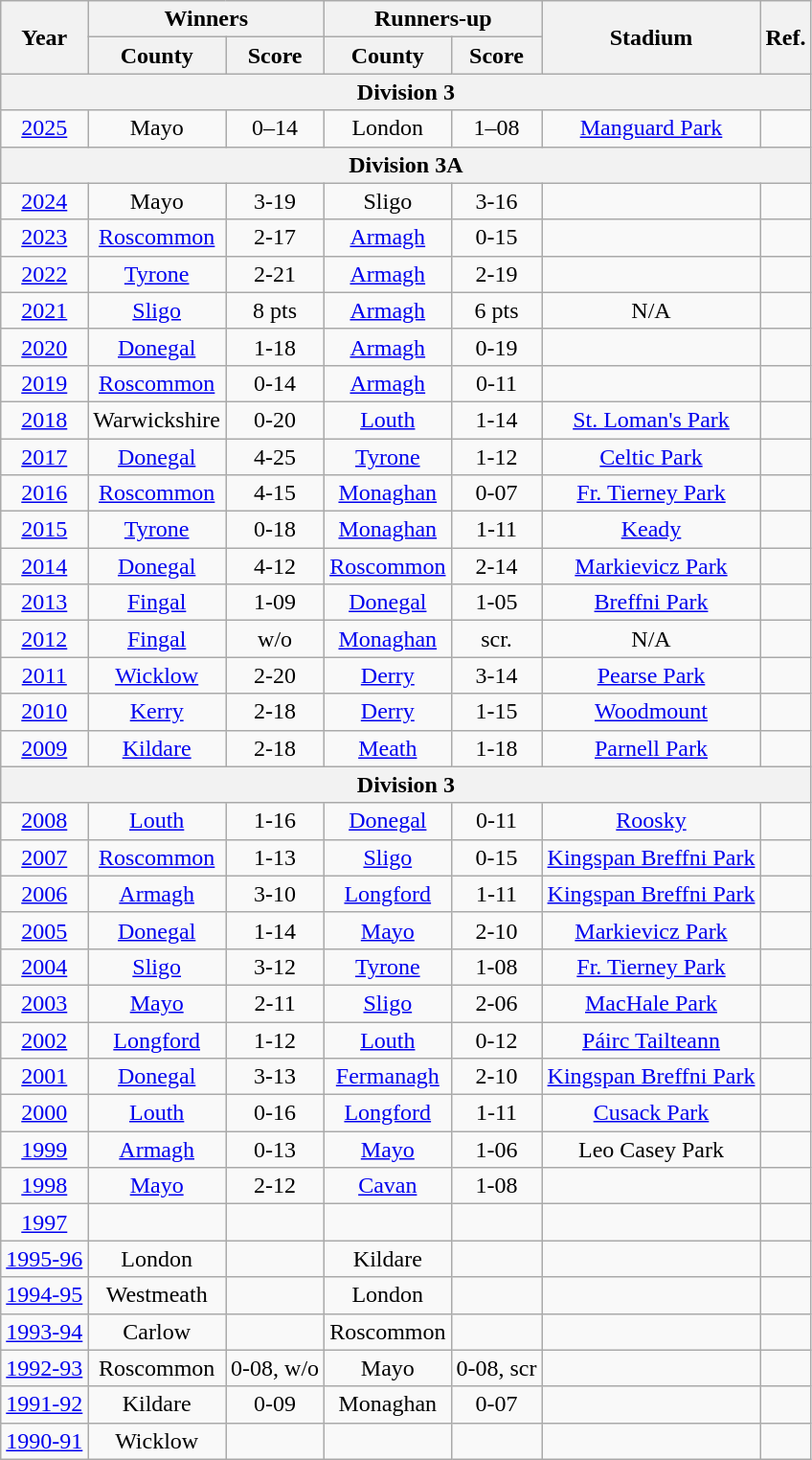<table class="wikitable sortable" style="text-align:center">
<tr>
<th rowspan="2" scope="col">Year</th>
<th colspan="2" scope="col">Winners</th>
<th colspan="2" scope="col">Runners-up</th>
<th rowspan="2" scope="col">Stadium</th>
<th rowspan="2" scope="col">Ref.</th>
</tr>
<tr>
<th>County</th>
<th>Score</th>
<th>County</th>
<th>Score</th>
</tr>
<tr>
<th colspan="7">Division 3</th>
</tr>
<tr>
<td><a href='#'>2025</a></td>
<td>Mayo</td>
<td>0–14</td>
<td>London</td>
<td>1–08</td>
<td><a href='#'>Manguard Park</a></td>
<td></td>
</tr>
<tr>
<th colspan="7">Division 3A</th>
</tr>
<tr>
<td><a href='#'>2024</a></td>
<td>Mayo</td>
<td>3-19</td>
<td>Sligo</td>
<td>3-16</td>
<td></td>
<td></td>
</tr>
<tr>
<td><a href='#'>2023</a></td>
<td><a href='#'>Roscommon</a></td>
<td>2-17</td>
<td><a href='#'>Armagh</a></td>
<td>0-15</td>
<td></td>
<td></td>
</tr>
<tr>
<td><a href='#'>2022</a></td>
<td><a href='#'>Tyrone</a></td>
<td>2-21</td>
<td><a href='#'>Armagh</a></td>
<td>2-19</td>
<td></td>
<td></td>
</tr>
<tr>
<td><a href='#'>2021</a></td>
<td><a href='#'>Sligo</a></td>
<td>8 pts</td>
<td><a href='#'>Armagh</a></td>
<td>6 pts</td>
<td>N/A</td>
<td></td>
</tr>
<tr>
<td><a href='#'>2020</a></td>
<td><a href='#'>Donegal</a></td>
<td>1-18</td>
<td><a href='#'>Armagh</a></td>
<td>0-19</td>
<td></td>
<td></td>
</tr>
<tr>
<td><a href='#'>2019</a></td>
<td><a href='#'>Roscommon</a></td>
<td>0-14</td>
<td><a href='#'>Armagh</a></td>
<td>0-11</td>
<td></td>
<td></td>
</tr>
<tr>
<td><a href='#'>2018</a></td>
<td>Warwickshire</td>
<td>0-20</td>
<td><a href='#'>Louth</a></td>
<td>1-14</td>
<td><a href='#'>St. Loman's Park</a></td>
<td></td>
</tr>
<tr>
<td><a href='#'>2017</a></td>
<td><a href='#'>Donegal</a></td>
<td>4-25</td>
<td><a href='#'>Tyrone</a></td>
<td>1-12</td>
<td><a href='#'>Celtic Park</a></td>
<td></td>
</tr>
<tr>
<td><a href='#'>2016</a></td>
<td><a href='#'>Roscommon</a></td>
<td>4-15</td>
<td><a href='#'>Monaghan</a></td>
<td>0-07</td>
<td><a href='#'>Fr. Tierney Park</a></td>
<td></td>
</tr>
<tr>
<td><a href='#'>2015</a></td>
<td><a href='#'>Tyrone</a></td>
<td>0-18</td>
<td><a href='#'>Monaghan</a></td>
<td>1-11</td>
<td><a href='#'>Keady</a></td>
<td></td>
</tr>
<tr>
<td><a href='#'>2014</a></td>
<td><a href='#'>Donegal</a></td>
<td>4-12</td>
<td><a href='#'>Roscommon</a></td>
<td>2-14</td>
<td><a href='#'>Markievicz Park</a></td>
<td></td>
</tr>
<tr>
<td><a href='#'>2013</a></td>
<td><a href='#'>Fingal</a></td>
<td>1-09</td>
<td><a href='#'>Donegal</a></td>
<td>1-05</td>
<td><a href='#'>Breffni Park</a></td>
<td></td>
</tr>
<tr>
<td><a href='#'>2012</a></td>
<td><a href='#'>Fingal</a></td>
<td>w/o</td>
<td><a href='#'>Monaghan</a></td>
<td>scr.</td>
<td>N/A</td>
<td></td>
</tr>
<tr>
<td><a href='#'>2011</a></td>
<td><a href='#'>Wicklow</a></td>
<td>2-20</td>
<td><a href='#'>Derry</a></td>
<td>3-14</td>
<td><a href='#'>Pearse Park</a></td>
<td></td>
</tr>
<tr>
<td><a href='#'>2010</a></td>
<td><a href='#'>Kerry</a></td>
<td>2-18</td>
<td><a href='#'>Derry</a></td>
<td>1-15</td>
<td><a href='#'>Woodmount</a></td>
<td></td>
</tr>
<tr>
<td><a href='#'>2009</a></td>
<td><a href='#'>Kildare</a></td>
<td>2-18</td>
<td><a href='#'>Meath</a></td>
<td>1-18</td>
<td><a href='#'>Parnell Park</a></td>
<td></td>
</tr>
<tr>
<th colspan="7">Division 3</th>
</tr>
<tr>
<td><a href='#'>2008</a></td>
<td><a href='#'>Louth</a></td>
<td>1-16</td>
<td><a href='#'>Donegal</a></td>
<td>0-11</td>
<td><a href='#'>Roosky</a></td>
<td></td>
</tr>
<tr>
<td><a href='#'>2007</a></td>
<td><a href='#'>Roscommon</a></td>
<td>1-13</td>
<td><a href='#'>Sligo</a></td>
<td>0-15</td>
<td><a href='#'>Kingspan Breffni Park</a></td>
<td></td>
</tr>
<tr>
<td><a href='#'>2006</a></td>
<td><a href='#'>Armagh</a></td>
<td>3-10</td>
<td><a href='#'>Longford</a></td>
<td>1-11</td>
<td><a href='#'>Kingspan Breffni Park</a></td>
<td></td>
</tr>
<tr>
<td><a href='#'>2005</a></td>
<td><a href='#'>Donegal</a></td>
<td>1-14</td>
<td><a href='#'>Mayo</a></td>
<td>2-10</td>
<td><a href='#'>Markievicz Park</a></td>
<td></td>
</tr>
<tr>
<td><a href='#'>2004</a></td>
<td><a href='#'>Sligo</a></td>
<td>3-12</td>
<td><a href='#'>Tyrone</a></td>
<td>1-08</td>
<td><a href='#'>Fr. Tierney Park</a></td>
<td></td>
</tr>
<tr>
<td><a href='#'>2003</a></td>
<td><a href='#'>Mayo</a></td>
<td>2-11</td>
<td><a href='#'>Sligo</a></td>
<td>2-06</td>
<td><a href='#'>MacHale Park</a></td>
<td></td>
</tr>
<tr>
<td><a href='#'>2002</a></td>
<td><a href='#'>Longford</a></td>
<td>1-12</td>
<td><a href='#'>Louth</a></td>
<td>0-12</td>
<td><a href='#'>Páirc Tailteann</a></td>
<td></td>
</tr>
<tr>
<td><a href='#'>2001</a></td>
<td><a href='#'>Donegal</a></td>
<td>3-13</td>
<td><a href='#'>Fermanagh</a></td>
<td>2-10</td>
<td><a href='#'>Kingspan Breffni Park</a></td>
<td></td>
</tr>
<tr>
<td><a href='#'>2000</a></td>
<td><a href='#'>Louth</a></td>
<td>0-16</td>
<td><a href='#'>Longford</a></td>
<td>1-11</td>
<td><a href='#'>Cusack Park</a></td>
<td></td>
</tr>
<tr>
<td><a href='#'>1999</a></td>
<td><a href='#'>Armagh</a></td>
<td>0-13</td>
<td><a href='#'>Mayo</a></td>
<td>1-06</td>
<td>Leo Casey Park</td>
<td></td>
</tr>
<tr>
<td><a href='#'>1998</a></td>
<td><a href='#'>Mayo</a></td>
<td>2-12</td>
<td><a href='#'>Cavan</a></td>
<td>1-08</td>
<td></td>
<td></td>
</tr>
<tr>
<td><a href='#'>1997</a></td>
<td></td>
<td></td>
<td></td>
<td></td>
<td></td>
<td></td>
</tr>
<tr>
<td><a href='#'>1995-96</a></td>
<td>London</td>
<td></td>
<td>Kildare</td>
<td></td>
<td></td>
<td></td>
</tr>
<tr>
<td><a href='#'>1994-95</a></td>
<td>Westmeath</td>
<td></td>
<td>London</td>
<td></td>
<td></td>
<td></td>
</tr>
<tr>
<td><a href='#'>1993-94</a></td>
<td>Carlow</td>
<td></td>
<td>Roscommon</td>
<td></td>
<td></td>
<td></td>
</tr>
<tr>
<td><a href='#'>1992-93</a></td>
<td>Roscommon</td>
<td>0-08, w/o</td>
<td>Mayo</td>
<td>0-08, scr</td>
<td></td>
<td></td>
</tr>
<tr>
<td><a href='#'>1991-92</a></td>
<td>Kildare</td>
<td>0-09</td>
<td>Monaghan</td>
<td>0-07</td>
<td></td>
<td></td>
</tr>
<tr>
<td><a href='#'>1990-91</a></td>
<td>Wicklow</td>
<td></td>
<td></td>
<td></td>
<td></td>
<td></td>
</tr>
</table>
